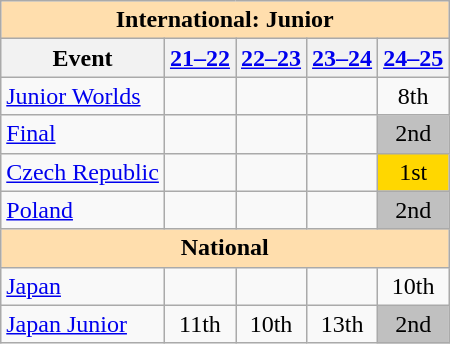<table class="wikitable" style="text-align:center">
<tr>
<th colspan="5" style="background-color: #ffdead; " align="center">International: Junior</th>
</tr>
<tr>
<th>Event</th>
<th><a href='#'>21–22</a></th>
<th><a href='#'>22–23</a></th>
<th><a href='#'>23–24</a></th>
<th><a href='#'>24–25</a></th>
</tr>
<tr>
<td align=left><a href='#'>Junior Worlds</a></td>
<td></td>
<td></td>
<td></td>
<td>8th</td>
</tr>
<tr>
<td align=left> <a href='#'>Final</a></td>
<td></td>
<td></td>
<td></td>
<td bgcolor=silver>2nd</td>
</tr>
<tr>
<td align=left> <a href='#'>Czech Republic</a></td>
<td></td>
<td></td>
<td></td>
<td bgcolor=gold>1st</td>
</tr>
<tr>
<td align=left> <a href='#'>Poland</a></td>
<td></td>
<td></td>
<td></td>
<td bgcolor=silver>2nd</td>
</tr>
<tr>
<th colspan="5" style="background-color: #ffdead; " align="center">National</th>
</tr>
<tr>
<td align="left"><a href='#'>Japan</a></td>
<td></td>
<td></td>
<td></td>
<td>10th</td>
</tr>
<tr>
<td align=left><a href='#'>Japan Junior</a></td>
<td>11th</td>
<td>10th</td>
<td>13th</td>
<td bgcolor=silver>2nd</td>
</tr>
</table>
